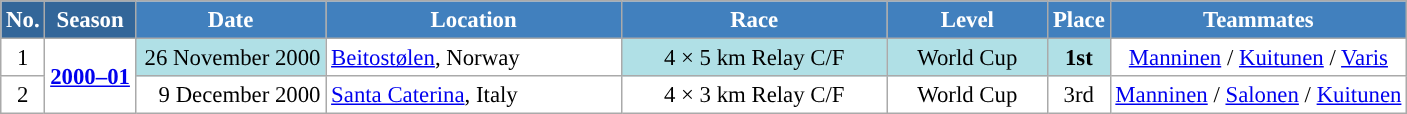<table class="wikitable sortable" style="font-size:95%; text-align:center; border:grey solid 1px; border-collapse:collapse; background:#ffffff;">
<tr style="background:#efefef;">
<th style="background-color:#369; color:white;">No.</th>
<th style="background-color:#369; color:white;">Season</th>
<th style="background-color:#4180be; color:white; width:120px;">Date</th>
<th style="background-color:#4180be; color:white; width:190px;">Location</th>
<th style="background-color:#4180be; color:white; width:170px;">Race</th>
<th style="background-color:#4180be; color:white; width:100px;">Level</th>
<th style="background-color:#4180be; color:white;">Place</th>
<th style="background-color:#4180be; color:white;">Teammates</th>
</tr>
<tr>
<td align=center>1</td>
<td rowspan=2 align=center><strong><a href='#'>2000–01</a></strong></td>
<td bgcolor="#BOEOE6" align=right>26 November 2000</td>
<td align=left> <a href='#'>Beitostølen</a>, Norway</td>
<td bgcolor="#BOEOE6">4 × 5 km Relay C/F</td>
<td bgcolor="#BOEOE6">World Cup</td>
<td bgcolor="#BOEOE6"><strong>1st</strong></td>
<td><a href='#'>Manninen</a> / <a href='#'>Kuitunen</a> / <a href='#'>Varis</a></td>
</tr>
<tr>
<td align=center>2</td>
<td align=right>9 December 2000</td>
<td align=left> <a href='#'>Santa Caterina</a>, Italy</td>
<td>4 × 3 km Relay C/F</td>
<td>World Cup</td>
<td>3rd</td>
<td><a href='#'>Manninen</a> / <a href='#'>Salonen</a> / <a href='#'>Kuitunen</a></td>
</tr>
</table>
